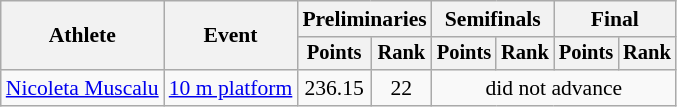<table class="wikitable" style="text-align:center; font-size:90%">
<tr>
<th rowspan="2">Athlete</th>
<th rowspan="2">Event</th>
<th colspan="2">Preliminaries</th>
<th colspan="2">Semifinals</th>
<th colspan="2">Final</th>
</tr>
<tr style="font-size:95%">
<th>Points</th>
<th>Rank</th>
<th>Points</th>
<th>Rank</th>
<th>Points</th>
<th>Rank</th>
</tr>
<tr>
<td align=left><a href='#'>Nicoleta Muscalu</a></td>
<td align=left><a href='#'>10 m platform</a></td>
<td>236.15</td>
<td>22</td>
<td colspan=4>did not advance</td>
</tr>
</table>
